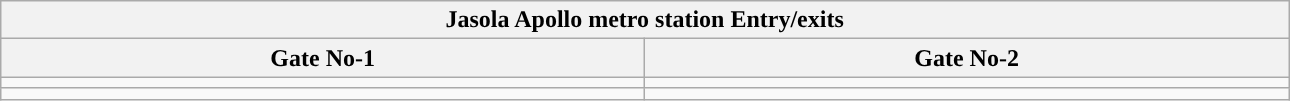<table class="wikitable" style="text-align: center;" width="68%">
<tr>
<th align="center" colspan="3" style="background:#"><span>Jasola Apollo metro station Entry/exits</span></th>
</tr>
<tr>
<th style="width:15%;">Gate No-1</th>
<th style="width:15%;">Gate No-2</th>
</tr>
<tr>
<td></td>
<td></td>
</tr>
<tr>
<td></td>
<td></td>
</tr>
</table>
